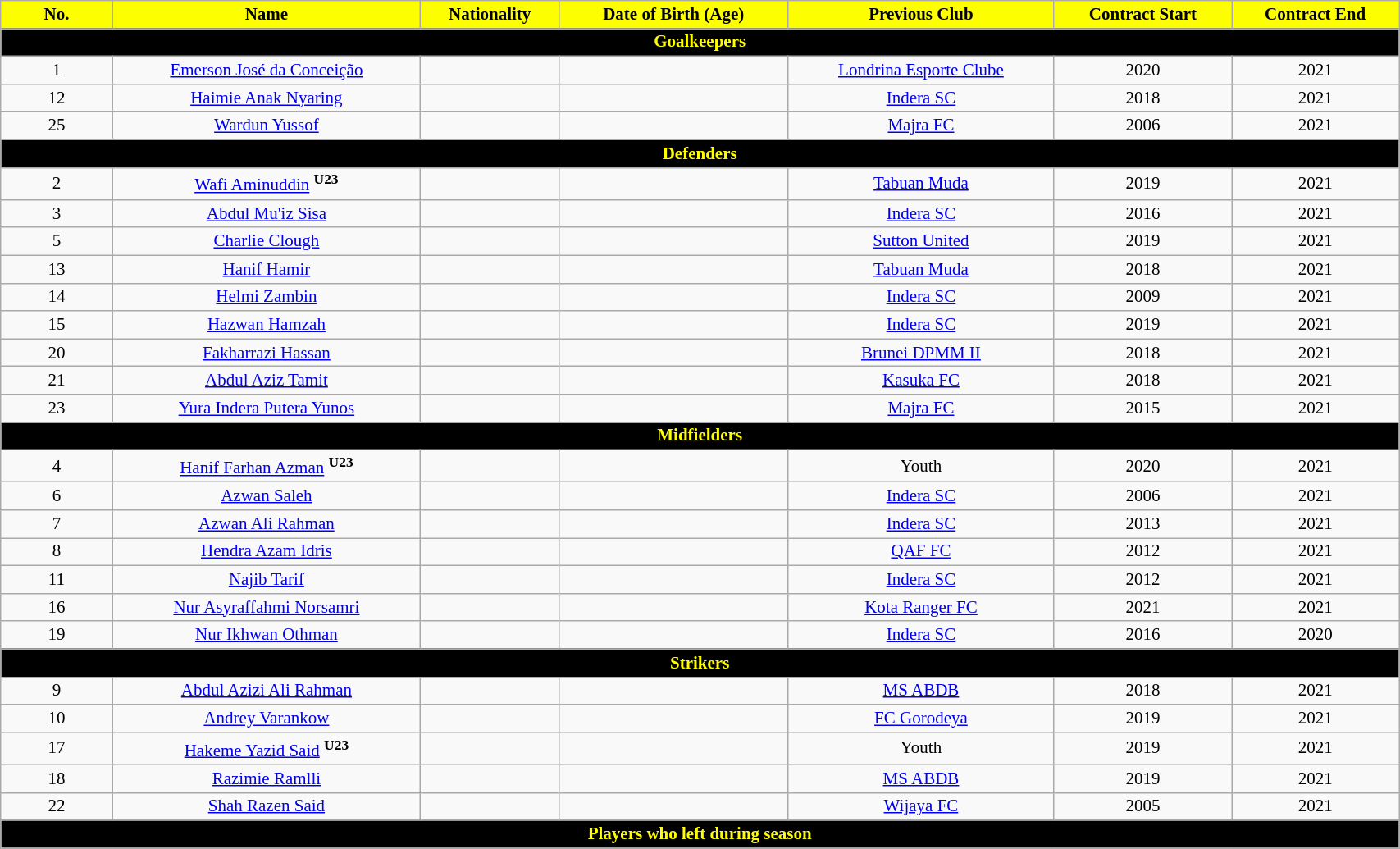<table class="wikitable" style="text-align:center; font-size:14px; width:90%;">
<tr>
<th style="background:#FDFF00; color:black; text-align:center; width:8%">No.</th>
<th style="background:#FDFF00; color:black; text-align:center;">Name</th>
<th style="background:#FDFF00; color:black; text-align:center;">Nationality</th>
<th style="background:#FDFF00; color:black; text-align:center;">Date of Birth (Age)</th>
<th style="background:#FDFF00; color:black; text-align:center;">Previous Club</th>
<th style="background:#FDFF00; color:black; text-align:center;">Contract Start</th>
<th style="background:#FDFF00; color:black; text-align:center;">Contract End</th>
</tr>
<tr>
<th colspan="8" style="background:black; color:yellow; text-align:center">Goalkeepers</th>
</tr>
<tr>
<td>1</td>
<td><a href='#'>Emerson José da Conceição</a></td>
<td></td>
<td></td>
<td> <a href='#'>Londrina Esporte Clube</a></td>
<td>2020</td>
<td>2021</td>
</tr>
<tr>
<td>12</td>
<td><a href='#'>Haimie Anak Nyaring</a></td>
<td></td>
<td></td>
<td> <a href='#'>Indera SC</a></td>
<td>2018</td>
<td>2021</td>
</tr>
<tr>
<td>25</td>
<td><a href='#'>Wardun Yussof</a></td>
<td></td>
<td></td>
<td> <a href='#'>Majra FC</a></td>
<td>2006</td>
<td>2021</td>
</tr>
<tr>
<th colspan="8" style="background:black; color:yellow; text-align:center">Defenders</th>
</tr>
<tr>
<td>2</td>
<td><a href='#'>Wafi Aminuddin</a> <sup><strong>U23</strong></sup></td>
<td></td>
<td></td>
<td> <a href='#'>Tabuan Muda</a></td>
<td>2019</td>
<td>2021</td>
</tr>
<tr>
<td>3</td>
<td><a href='#'>Abdul Mu'iz Sisa</a></td>
<td></td>
<td></td>
<td> <a href='#'>Indera SC</a></td>
<td>2016</td>
<td>2021</td>
</tr>
<tr>
<td>5</td>
<td><a href='#'>Charlie Clough</a></td>
<td></td>
<td></td>
<td> <a href='#'>Sutton United</a></td>
<td>2019</td>
<td>2021</td>
</tr>
<tr>
<td>13</td>
<td><a href='#'>Hanif Hamir</a></td>
<td></td>
<td></td>
<td> <a href='#'>Tabuan Muda</a></td>
<td>2018</td>
<td>2021</td>
</tr>
<tr>
<td>14</td>
<td><a href='#'>Helmi Zambin</a></td>
<td></td>
<td></td>
<td> <a href='#'>Indera SC</a></td>
<td>2009</td>
<td>2021</td>
</tr>
<tr>
<td>15</td>
<td><a href='#'>Hazwan Hamzah</a></td>
<td></td>
<td></td>
<td> <a href='#'>Indera SC</a></td>
<td>2019</td>
<td>2021</td>
</tr>
<tr>
<td>20</td>
<td><a href='#'>Fakharrazi Hassan</a></td>
<td></td>
<td></td>
<td> <a href='#'>Brunei DPMM II</a></td>
<td>2018</td>
<td>2021</td>
</tr>
<tr>
<td>21</td>
<td><a href='#'>Abdul Aziz Tamit</a></td>
<td></td>
<td></td>
<td> <a href='#'>Kasuka FC</a></td>
<td>2018</td>
<td>2021</td>
</tr>
<tr>
<td>23</td>
<td><a href='#'>Yura Indera Putera Yunos</a></td>
<td></td>
<td></td>
<td> <a href='#'>Majra FC</a></td>
<td>2015</td>
<td>2021</td>
</tr>
<tr>
<th colspan="8" style="background:black; color:yellow; text-align:center">Midfielders</th>
</tr>
<tr>
<td>4</td>
<td><a href='#'>Hanif Farhan Azman</a> <sup><strong>U23</strong></sup></td>
<td></td>
<td></td>
<td>Youth</td>
<td>2020</td>
<td>2021</td>
</tr>
<tr>
<td>6</td>
<td><a href='#'>Azwan Saleh</a></td>
<td></td>
<td></td>
<td> <a href='#'>Indera SC</a></td>
<td>2006</td>
<td>2021</td>
</tr>
<tr>
<td>7</td>
<td><a href='#'>Azwan Ali Rahman</a></td>
<td></td>
<td></td>
<td> <a href='#'>Indera SC</a></td>
<td>2013</td>
<td>2021</td>
</tr>
<tr>
<td>8</td>
<td><a href='#'>Hendra Azam Idris</a></td>
<td></td>
<td></td>
<td> <a href='#'>QAF FC</a></td>
<td>2012</td>
<td>2021</td>
</tr>
<tr>
<td>11</td>
<td><a href='#'>Najib Tarif</a></td>
<td></td>
<td></td>
<td> <a href='#'>Indera SC</a></td>
<td>2012</td>
<td>2021</td>
</tr>
<tr>
<td>16</td>
<td><a href='#'>Nur Asyraffahmi Norsamri</a></td>
<td></td>
<td></td>
<td> <a href='#'>Kota Ranger FC</a></td>
<td>2021</td>
<td>2021</td>
</tr>
<tr>
<td>19</td>
<td><a href='#'>Nur Ikhwan Othman</a></td>
<td></td>
<td></td>
<td> <a href='#'>Indera SC</a></td>
<td>2016</td>
<td>2020</td>
</tr>
<tr>
<th colspan="8" style="background:black; color:yellow; text-align:center">Strikers</th>
</tr>
<tr>
<td>9</td>
<td><a href='#'>Abdul Azizi Ali Rahman</a></td>
<td></td>
<td></td>
<td> <a href='#'>MS ABDB</a></td>
<td>2018</td>
<td>2021</td>
</tr>
<tr>
<td>10</td>
<td><a href='#'>Andrey Varankow</a></td>
<td></td>
<td></td>
<td> <a href='#'>FC Gorodeya</a></td>
<td>2019</td>
<td>2021</td>
</tr>
<tr>
<td>17</td>
<td><a href='#'>Hakeme Yazid Said</a> <sup><strong>U23</strong></sup></td>
<td></td>
<td></td>
<td>Youth</td>
<td>2019</td>
<td>2021</td>
</tr>
<tr>
<td>18</td>
<td><a href='#'>Razimie Ramlli</a></td>
<td></td>
<td></td>
<td> <a href='#'>MS ABDB</a></td>
<td>2019</td>
<td>2021</td>
</tr>
<tr>
<td>22</td>
<td><a href='#'>Shah Razen Said</a></td>
<td></td>
<td></td>
<td> <a href='#'>Wijaya FC</a></td>
<td>2005</td>
<td>2021</td>
</tr>
<tr>
<th colspan="8" style="background:black; color:yellow; text-align:center">Players who left during season</th>
</tr>
<tr>
</tr>
</table>
